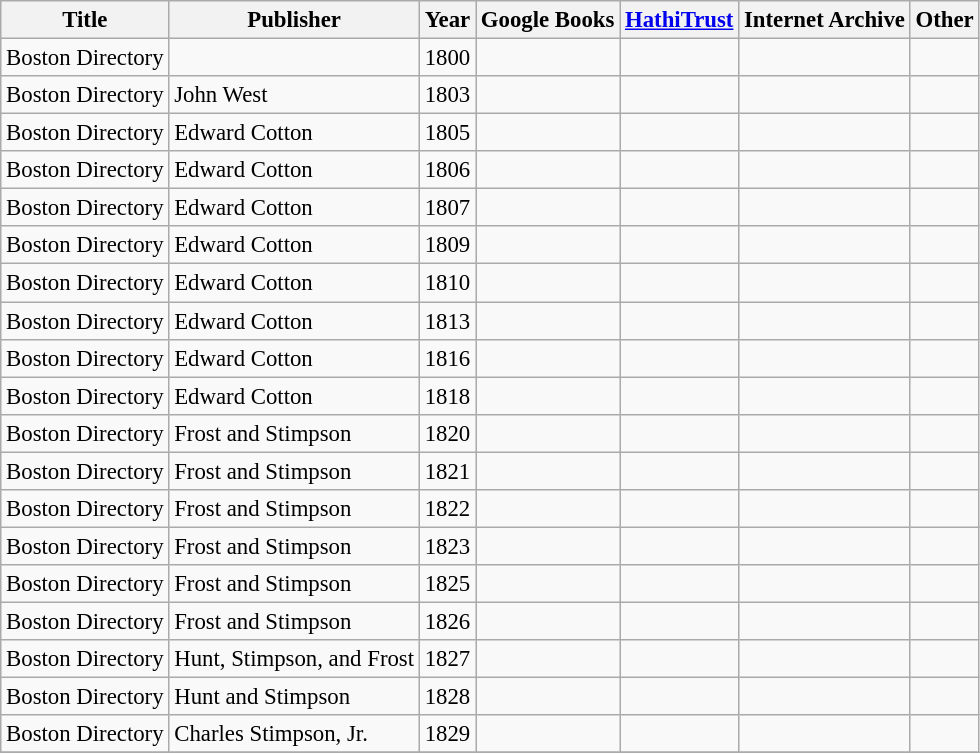<table class="wikitable" style="font-size: 95%;">
<tr>
<th>Title</th>
<th>Publisher</th>
<th>Year</th>
<th>Google Books</th>
<th><a href='#'>HathiTrust</a></th>
<th>Internet Archive</th>
<th>Other</th>
</tr>
<tr>
<td>Boston Directory</td>
<td></td>
<td>1800</td>
<td></td>
<td></td>
<td></td>
<td></td>
</tr>
<tr>
<td>Boston Directory</td>
<td>John West</td>
<td>1803</td>
<td></td>
<td></td>
<td></td>
<td></td>
</tr>
<tr>
<td>Boston Directory</td>
<td>Edward Cotton</td>
<td>1805</td>
<td></td>
<td></td>
<td></td>
<td></td>
</tr>
<tr>
<td>Boston Directory</td>
<td>Edward Cotton</td>
<td>1806</td>
<td></td>
<td></td>
<td></td>
<td></td>
</tr>
<tr>
<td>Boston Directory</td>
<td>Edward Cotton</td>
<td>1807</td>
<td></td>
<td></td>
<td></td>
<td></td>
</tr>
<tr>
<td>Boston Directory</td>
<td>Edward Cotton</td>
<td>1809</td>
<td></td>
<td></td>
<td></td>
<td></td>
</tr>
<tr>
<td>Boston Directory</td>
<td>Edward Cotton</td>
<td>1810</td>
<td></td>
<td></td>
<td></td>
<td></td>
</tr>
<tr>
<td>Boston Directory</td>
<td>Edward Cotton</td>
<td>1813</td>
<td></td>
<td></td>
<td></td>
<td></td>
</tr>
<tr>
<td>Boston Directory</td>
<td>Edward Cotton</td>
<td>1816</td>
<td></td>
<td></td>
<td></td>
<td></td>
</tr>
<tr>
<td>Boston Directory</td>
<td>Edward Cotton</td>
<td>1818</td>
<td></td>
<td></td>
<td></td>
<td></td>
</tr>
<tr>
<td>Boston Directory</td>
<td>Frost and Stimpson</td>
<td>1820</td>
<td></td>
<td></td>
<td></td>
<td></td>
</tr>
<tr>
<td>Boston Directory</td>
<td>Frost and Stimpson</td>
<td>1821</td>
<td></td>
<td></td>
<td></td>
<td></td>
</tr>
<tr>
<td>Boston Directory</td>
<td>Frost and Stimpson</td>
<td>1822</td>
<td></td>
<td></td>
<td></td>
<td></td>
</tr>
<tr>
<td>Boston Directory</td>
<td>Frost and Stimpson</td>
<td>1823</td>
<td></td>
<td></td>
<td></td>
<td></td>
</tr>
<tr>
<td>Boston Directory</td>
<td>Frost and Stimpson</td>
<td>1825</td>
<td></td>
<td></td>
<td></td>
<td></td>
</tr>
<tr>
<td>Boston Directory</td>
<td>Frost and Stimpson</td>
<td>1826</td>
<td></td>
<td></td>
<td></td>
<td></td>
</tr>
<tr>
<td>Boston Directory</td>
<td>Hunt, Stimpson, and Frost</td>
<td>1827</td>
<td></td>
<td></td>
<td></td>
<td></td>
</tr>
<tr>
<td>Boston Directory</td>
<td>Hunt and Stimpson</td>
<td>1828</td>
<td></td>
<td></td>
<td></td>
<td></td>
</tr>
<tr>
<td>Boston Directory</td>
<td>Charles Stimpson, Jr.</td>
<td>1829</td>
<td></td>
<td></td>
<td></td>
<td></td>
</tr>
<tr>
</tr>
</table>
